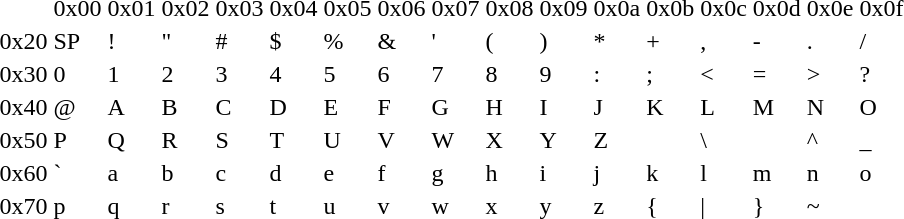<table>
<tr>
<td></td>
<td>0x00</td>
<td>0x01</td>
<td>0x02</td>
<td>0x03</td>
<td>0x04</td>
<td>0x05</td>
<td>0x06</td>
<td>0x07</td>
<td>0x08</td>
<td>0x09</td>
<td>0x0a</td>
<td>0x0b</td>
<td>0x0c</td>
<td>0x0d</td>
<td>0x0e</td>
<td>0x0f</td>
</tr>
<tr>
<td>0x20</td>
<td>SP</td>
<td>!</td>
<td>"</td>
<td>#</td>
<td>$</td>
<td>%</td>
<td>&</td>
<td>'</td>
<td>(</td>
<td>)</td>
<td>*</td>
<td>+</td>
<td>,</td>
<td>-</td>
<td>.</td>
<td>/</td>
</tr>
<tr>
<td>0x30</td>
<td>0</td>
<td>1</td>
<td>2</td>
<td>3</td>
<td>4</td>
<td>5</td>
<td>6</td>
<td>7</td>
<td>8</td>
<td>9</td>
<td>:</td>
<td>;</td>
<td><</td>
<td>=</td>
<td>></td>
<td>?</td>
</tr>
<tr>
<td>0x40</td>
<td>@</td>
<td>A</td>
<td>B</td>
<td>C</td>
<td>D</td>
<td>E</td>
<td>F</td>
<td>G</td>
<td>H</td>
<td>I</td>
<td>J</td>
<td>K</td>
<td>L</td>
<td>M</td>
<td>N</td>
<td>O</td>
</tr>
<tr>
<td>0x50</td>
<td>P</td>
<td>Q</td>
<td>R</td>
<td>S</td>
<td>T</td>
<td>U</td>
<td>V</td>
<td>W</td>
<td>X</td>
<td>Y</td>
<td>Z</td>
<td></td>
<td>\</td>
<td></td>
<td>^</td>
<td>_</td>
</tr>
<tr>
<td>0x60</td>
<td>`</td>
<td>a</td>
<td>b</td>
<td>c</td>
<td>d</td>
<td>e</td>
<td>f</td>
<td>g</td>
<td>h</td>
<td>i</td>
<td>j</td>
<td>k</td>
<td>l</td>
<td>m</td>
<td>n</td>
<td>o</td>
</tr>
<tr>
<td>0x70</td>
<td>p</td>
<td>q</td>
<td>r</td>
<td>s</td>
<td>t</td>
<td>u</td>
<td>v</td>
<td>w</td>
<td>x</td>
<td>y</td>
<td>z</td>
<td>{</td>
<td>|</td>
<td>}</td>
<td>~</td>
<td></td>
</tr>
</table>
